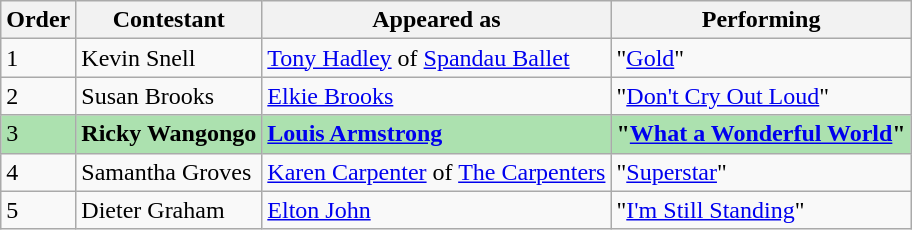<table class="wikitable">
<tr>
<th>Order</th>
<th>Contestant</th>
<th>Appeared as</th>
<th>Performing</th>
</tr>
<tr>
<td>1</td>
<td>Kevin Snell</td>
<td><a href='#'>Tony Hadley</a> of <a href='#'>Spandau Ballet</a></td>
<td>"<a href='#'>Gold</a>"</td>
</tr>
<tr>
<td>2</td>
<td>Susan Brooks</td>
<td><a href='#'>Elkie Brooks</a></td>
<td>"<a href='#'>Don't Cry Out Loud</a>"</td>
</tr>
<tr style="background:#ACE1AF;">
<td>3</td>
<td><strong>Ricky Wangongo</strong></td>
<td><strong><a href='#'>Louis Armstrong</a></strong></td>
<td><strong>"<a href='#'>What a Wonderful World</a>"</strong></td>
</tr>
<tr>
<td>4</td>
<td>Samantha Groves</td>
<td><a href='#'>Karen Carpenter</a> of <a href='#'>The Carpenters</a></td>
<td>"<a href='#'>Superstar</a>"</td>
</tr>
<tr>
<td>5</td>
<td>Dieter Graham</td>
<td><a href='#'>Elton John</a></td>
<td>"<a href='#'>I'm Still Standing</a>"</td>
</tr>
</table>
